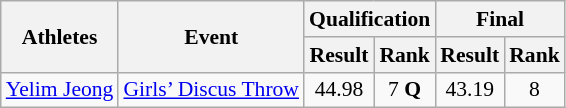<table class="wikitable" border="1" style="font-size:90%">
<tr>
<th rowspan=2>Athletes</th>
<th rowspan=2>Event</th>
<th colspan=2>Qualification</th>
<th colspan=2>Final</th>
</tr>
<tr>
<th>Result</th>
<th>Rank</th>
<th>Result</th>
<th>Rank</th>
</tr>
<tr>
<td><a href='#'>Yelim Jeong</a></td>
<td><a href='#'>Girls’ Discus Throw</a></td>
<td align=center>44.98</td>
<td align=center>7 <strong>Q</strong></td>
<td align=center>43.19</td>
<td align=center>8</td>
</tr>
</table>
